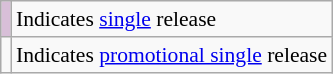<table class="wikitable" style="font-size:90%;">
<tr>
<td style="background-color:#D8BFD8"></td>
<td>Indicates <a href='#'>single</a> release</td>
</tr>
<tr>
<td></td>
<td>Indicates <a href='#'>promotional single</a> release</td>
</tr>
</table>
